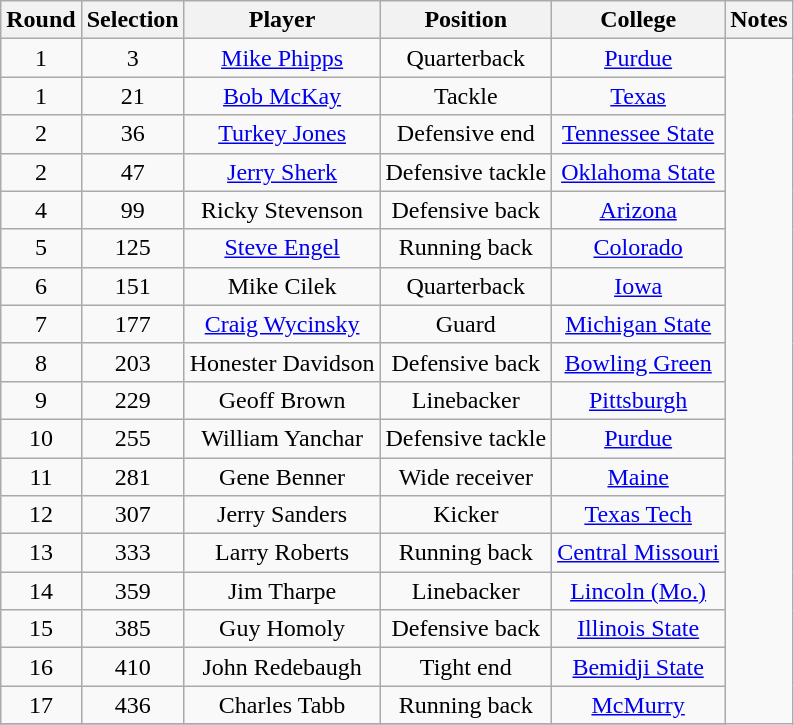<table class="wikitable" style="text-align:center">
<tr>
<th>Round</th>
<th>Selection</th>
<th>Player</th>
<th>Position</th>
<th>College</th>
<th>Notes</th>
</tr>
<tr>
<td>1</td>
<td>3</td>
<td><a href='#'>Mike Phipps</a></td>
<td>Quarterback</td>
<td><a href='#'>Purdue</a></td>
</tr>
<tr align="center" bgcolor="">
<td>1</td>
<td>21</td>
<td><a href='#'>Bob McKay</a></td>
<td>Tackle</td>
<td><a href='#'>Texas</a></td>
</tr>
<tr align="center" bgcolor="">
<td>2</td>
<td>36</td>
<td><a href='#'>Turkey Jones</a></td>
<td>Defensive end</td>
<td><a href='#'>Tennessee State</a></td>
</tr>
<tr align="center" bgcolor="">
<td>2</td>
<td>47</td>
<td><a href='#'>Jerry Sherk</a></td>
<td>Defensive tackle</td>
<td><a href='#'>Oklahoma State</a></td>
</tr>
<tr align="center" bgcolor="">
<td>4</td>
<td>99</td>
<td>Ricky Stevenson</td>
<td>Defensive back</td>
<td><a href='#'>Arizona</a></td>
</tr>
<tr align="center" bgcolor="">
<td>5</td>
<td>125</td>
<td><a href='#'>Steve Engel</a></td>
<td>Running back</td>
<td><a href='#'>Colorado</a></td>
</tr>
<tr align="center" bgcolor="">
<td>6</td>
<td>151</td>
<td>Mike Cilek</td>
<td>Quarterback</td>
<td><a href='#'>Iowa</a></td>
</tr>
<tr align="center" bgcolor="">
<td>7</td>
<td>177</td>
<td><a href='#'>Craig Wycinsky</a></td>
<td>Guard</td>
<td><a href='#'>Michigan State</a></td>
</tr>
<tr align="center" bgcolor="">
<td>8</td>
<td>203</td>
<td>Honester Davidson</td>
<td>Defensive back</td>
<td><a href='#'>Bowling Green</a></td>
</tr>
<tr align="center" bgcolor="">
<td>9</td>
<td>229</td>
<td>Geoff Brown</td>
<td>Linebacker</td>
<td><a href='#'>Pittsburgh</a></td>
</tr>
<tr align="center" bgcolor="">
<td>10</td>
<td>255</td>
<td>William Yanchar</td>
<td>Defensive tackle</td>
<td><a href='#'>Purdue</a></td>
</tr>
<tr align="center" bgcolor="">
<td>11</td>
<td>281</td>
<td>Gene Benner</td>
<td>Wide receiver</td>
<td><a href='#'>Maine</a></td>
</tr>
<tr align="center" bgcolor="">
<td>12</td>
<td>307</td>
<td>Jerry Sanders</td>
<td>Kicker</td>
<td><a href='#'>Texas Tech</a></td>
</tr>
<tr align="center" bgcolor="">
<td>13</td>
<td>333</td>
<td>Larry Roberts</td>
<td>Running back</td>
<td><a href='#'>Central Missouri</a></td>
</tr>
<tr align="center" bgcolor="">
<td>14</td>
<td>359</td>
<td>Jim Tharpe</td>
<td>Linebacker</td>
<td><a href='#'>Lincoln (Mo.)</a></td>
</tr>
<tr align="center" bgcolor="">
<td>15</td>
<td>385</td>
<td>Guy Homoly</td>
<td>Defensive back</td>
<td><a href='#'>Illinois State</a></td>
</tr>
<tr align="center" bgcolor="">
<td>16</td>
<td>410</td>
<td>John Redebaugh</td>
<td>Tight end</td>
<td><a href='#'>Bemidji State</a></td>
</tr>
<tr align="center" bgcolor="">
<td>17</td>
<td>436</td>
<td>Charles Tabb</td>
<td>Running back</td>
<td><a href='#'>McMurry</a></td>
</tr>
<tr align="center" bgcolor="">
</tr>
</table>
